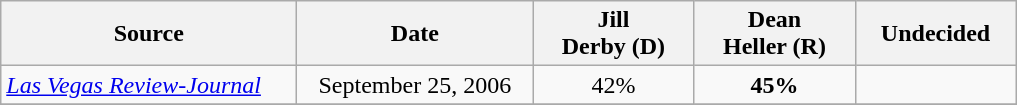<table class=wikitable style="text-align:center">
<tr>
<th width=190px>Source</th>
<th width=150px>Date</th>
<th width=100px>Jill<br>Derby (D)</th>
<th width=100px>Dean<br>Heller (R)</th>
<th width=100px>Undecided</th>
</tr>
<tr>
<td align=left><em><a href='#'>Las Vegas Review-Journal</a></em></td>
<td>September 25, 2006</td>
<td>42%</td>
<td><strong>45%</strong></td>
<td></td>
</tr>
<tr>
</tr>
</table>
